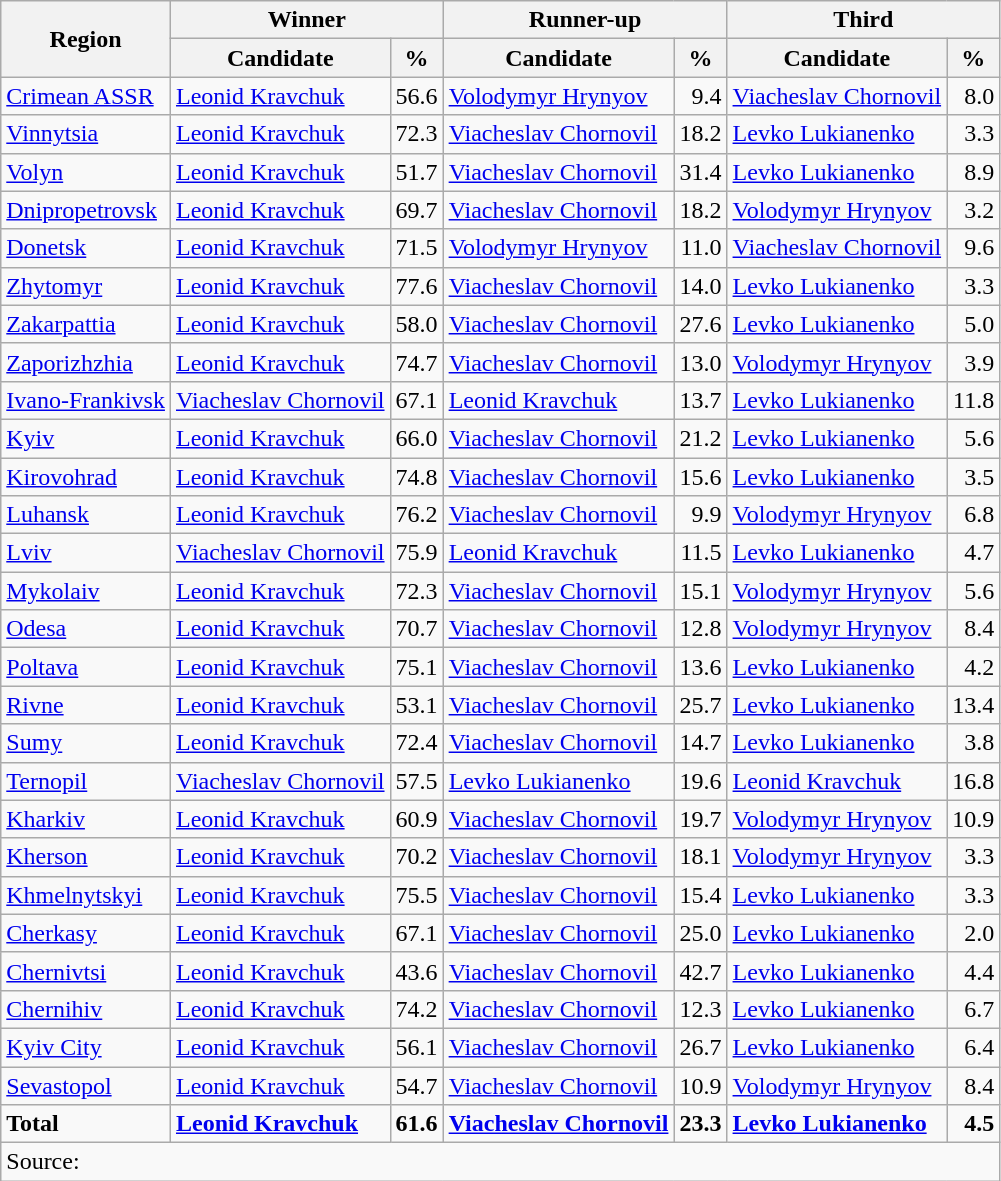<table class="wikitable sortable">
<tr>
<th rowspan=2>Region</th>
<th colspan=2>Winner</th>
<th colspan=2>Runner-up</th>
<th colspan=2>Third</th>
</tr>
<tr>
<th>Candidate</th>
<th>%</th>
<th>Candidate</th>
<th>%</th>
<th>Candidate</th>
<th>%</th>
</tr>
<tr>
<td><a href='#'>Crimean ASSR</a></td>
<td><a href='#'>Leonid Kravchuk</a></td>
<td align=right>56.6</td>
<td><a href='#'>Volodymyr Hrynyov</a></td>
<td align=right>9.4</td>
<td><a href='#'>Viacheslav Chornovil</a></td>
<td align=right>8.0</td>
</tr>
<tr>
<td><a href='#'>Vinnytsia</a></td>
<td><a href='#'>Leonid Kravchuk</a></td>
<td align=right>72.3</td>
<td><a href='#'>Viacheslav Chornovil</a></td>
<td align=right>18.2</td>
<td><a href='#'>Levko Lukianenko</a></td>
<td align=right>3.3</td>
</tr>
<tr>
<td><a href='#'>Volyn</a></td>
<td><a href='#'>Leonid Kravchuk</a></td>
<td align=right>51.7</td>
<td><a href='#'>Viacheslav Chornovil</a></td>
<td align=right>31.4</td>
<td><a href='#'>Levko Lukianenko</a></td>
<td align=right>8.9</td>
</tr>
<tr>
<td><a href='#'>Dnipropetrovsk</a></td>
<td><a href='#'>Leonid Kravchuk</a></td>
<td align=right>69.7</td>
<td><a href='#'>Viacheslav Chornovil</a></td>
<td align=right>18.2</td>
<td><a href='#'>Volodymyr Hrynyov</a></td>
<td align=right>3.2</td>
</tr>
<tr>
<td><a href='#'>Donetsk</a></td>
<td><a href='#'>Leonid Kravchuk</a></td>
<td align=right>71.5</td>
<td><a href='#'>Volodymyr Hrynyov</a></td>
<td align=right>11.0</td>
<td><a href='#'>Viacheslav Chornovil</a></td>
<td align=right>9.6</td>
</tr>
<tr>
<td><a href='#'>Zhytomyr</a></td>
<td><a href='#'>Leonid Kravchuk</a></td>
<td align=right>77.6</td>
<td><a href='#'>Viacheslav Chornovil</a></td>
<td align=right>14.0</td>
<td><a href='#'>Levko Lukianenko</a></td>
<td align=right>3.3</td>
</tr>
<tr>
<td><a href='#'>Zakarpattia</a></td>
<td><a href='#'>Leonid Kravchuk</a></td>
<td align=right>58.0</td>
<td><a href='#'>Viacheslav Chornovil</a></td>
<td align=right>27.6</td>
<td><a href='#'>Levko Lukianenko</a></td>
<td align=right>5.0</td>
</tr>
<tr>
<td><a href='#'>Zaporizhzhia</a></td>
<td><a href='#'>Leonid Kravchuk</a></td>
<td align=right>74.7</td>
<td><a href='#'>Viacheslav Chornovil</a></td>
<td align=right>13.0</td>
<td><a href='#'>Volodymyr Hrynyov</a></td>
<td align=right>3.9</td>
</tr>
<tr>
<td><a href='#'>Ivano-Frankivsk</a></td>
<td><a href='#'>Viacheslav Chornovil</a></td>
<td align=right>67.1</td>
<td><a href='#'>Leonid Kravchuk</a></td>
<td align=right>13.7</td>
<td><a href='#'>Levko Lukianenko</a></td>
<td align=right>11.8</td>
</tr>
<tr>
<td><a href='#'>Kyiv</a></td>
<td><a href='#'>Leonid Kravchuk</a></td>
<td align=right>66.0</td>
<td><a href='#'>Viacheslav Chornovil</a></td>
<td align=right>21.2</td>
<td><a href='#'>Levko Lukianenko</a></td>
<td align=right>5.6</td>
</tr>
<tr>
<td><a href='#'>Kirovohrad</a></td>
<td><a href='#'>Leonid Kravchuk</a></td>
<td align=right>74.8</td>
<td><a href='#'>Viacheslav Chornovil</a></td>
<td align=right>15.6</td>
<td><a href='#'>Levko Lukianenko</a></td>
<td align=right>3.5</td>
</tr>
<tr>
<td><a href='#'>Luhansk</a></td>
<td><a href='#'>Leonid Kravchuk</a></td>
<td align=right>76.2</td>
<td><a href='#'>Viacheslav Chornovil</a></td>
<td align=right>9.9</td>
<td><a href='#'>Volodymyr Hrynyov</a></td>
<td align=right>6.8</td>
</tr>
<tr>
<td><a href='#'>Lviv</a></td>
<td><a href='#'>Viacheslav Chornovil</a></td>
<td align=right>75.9</td>
<td><a href='#'>Leonid Kravchuk</a></td>
<td align=right>11.5</td>
<td><a href='#'>Levko Lukianenko</a></td>
<td align=right>4.7</td>
</tr>
<tr>
<td><a href='#'>Mykolaiv</a></td>
<td><a href='#'>Leonid Kravchuk</a></td>
<td align=right>72.3</td>
<td><a href='#'>Viacheslav Chornovil</a></td>
<td align=right>15.1</td>
<td><a href='#'>Volodymyr Hrynyov</a></td>
<td align=right>5.6</td>
</tr>
<tr>
<td><a href='#'>Odesa</a></td>
<td><a href='#'>Leonid Kravchuk</a></td>
<td align=right>70.7</td>
<td><a href='#'>Viacheslav Chornovil</a></td>
<td align=right>12.8</td>
<td><a href='#'>Volodymyr Hrynyov</a></td>
<td align=right>8.4</td>
</tr>
<tr>
<td><a href='#'>Poltava</a></td>
<td><a href='#'>Leonid Kravchuk</a></td>
<td align=right>75.1</td>
<td><a href='#'>Viacheslav Chornovil</a></td>
<td align=right>13.6</td>
<td><a href='#'>Levko Lukianenko</a></td>
<td align=right>4.2</td>
</tr>
<tr>
<td><a href='#'>Rivne</a></td>
<td><a href='#'>Leonid Kravchuk</a></td>
<td align=right>53.1</td>
<td><a href='#'>Viacheslav Chornovil</a></td>
<td align=right>25.7</td>
<td><a href='#'>Levko Lukianenko</a></td>
<td align=right>13.4</td>
</tr>
<tr>
<td><a href='#'>Sumy</a></td>
<td><a href='#'>Leonid Kravchuk</a></td>
<td align=right>72.4</td>
<td><a href='#'>Viacheslav Chornovil</a></td>
<td align=right>14.7</td>
<td><a href='#'>Levko Lukianenko</a></td>
<td align=right>3.8</td>
</tr>
<tr>
<td><a href='#'>Ternopil</a></td>
<td><a href='#'>Viacheslav Chornovil</a></td>
<td align=right>57.5</td>
<td><a href='#'>Levko Lukianenko</a></td>
<td align=right>19.6</td>
<td><a href='#'>Leonid Kravchuk</a></td>
<td align=right>16.8</td>
</tr>
<tr>
<td><a href='#'>Kharkiv</a></td>
<td><a href='#'>Leonid Kravchuk</a></td>
<td align=right>60.9</td>
<td><a href='#'>Viacheslav Chornovil</a></td>
<td align=right>19.7</td>
<td><a href='#'>Volodymyr Hrynyov</a></td>
<td align=right>10.9</td>
</tr>
<tr>
<td><a href='#'>Kherson</a></td>
<td><a href='#'>Leonid Kravchuk</a></td>
<td align=right>70.2</td>
<td><a href='#'>Viacheslav Chornovil</a></td>
<td align=right>18.1</td>
<td><a href='#'>Volodymyr Hrynyov</a></td>
<td align=right>3.3</td>
</tr>
<tr>
<td><a href='#'>Khmelnytskyi</a></td>
<td><a href='#'>Leonid Kravchuk</a></td>
<td align=right>75.5</td>
<td><a href='#'>Viacheslav Chornovil</a></td>
<td align=right>15.4</td>
<td><a href='#'>Levko Lukianenko</a></td>
<td align=right>3.3</td>
</tr>
<tr>
<td><a href='#'>Cherkasy</a></td>
<td><a href='#'>Leonid Kravchuk</a></td>
<td align=right>67.1</td>
<td><a href='#'>Viacheslav Chornovil</a></td>
<td align=right>25.0</td>
<td><a href='#'>Levko Lukianenko</a></td>
<td align=right>2.0</td>
</tr>
<tr>
<td><a href='#'>Chernivtsi</a></td>
<td><a href='#'>Leonid Kravchuk</a></td>
<td align=right>43.6</td>
<td><a href='#'>Viacheslav Chornovil</a></td>
<td align=right>42.7</td>
<td><a href='#'>Levko Lukianenko</a></td>
<td align=right>4.4</td>
</tr>
<tr>
<td><a href='#'>Chernihiv</a></td>
<td><a href='#'>Leonid Kravchuk</a></td>
<td align=right>74.2</td>
<td><a href='#'>Viacheslav Chornovil</a></td>
<td align=right>12.3</td>
<td><a href='#'>Levko Lukianenko</a></td>
<td align=right>6.7</td>
</tr>
<tr>
<td><a href='#'>Kyiv City</a></td>
<td><a href='#'>Leonid Kravchuk</a></td>
<td align=right>56.1</td>
<td><a href='#'>Viacheslav Chornovil</a></td>
<td align=right>26.7</td>
<td><a href='#'>Levko Lukianenko</a></td>
<td align=right>6.4</td>
</tr>
<tr>
<td><a href='#'>Sevastopol</a></td>
<td><a href='#'>Leonid Kravchuk</a></td>
<td align=right>54.7</td>
<td><a href='#'>Viacheslav Chornovil</a></td>
<td align=right>10.9</td>
<td><a href='#'>Volodymyr Hrynyov</a></td>
<td align=right>8.4</td>
</tr>
<tr style=font-weight:bold class=sortbottom>
<td>Total</td>
<td><a href='#'>Leonid Kravchuk</a></td>
<td align=right>61.6</td>
<td><a href='#'>Viacheslav Chornovil</a></td>
<td align=right>23.3</td>
<td><a href='#'>Levko Lukianenko</a></td>
<td align=right>4.5</td>
</tr>
<tr class=sortbottom>
<td colspan=7>Source: </td>
</tr>
</table>
